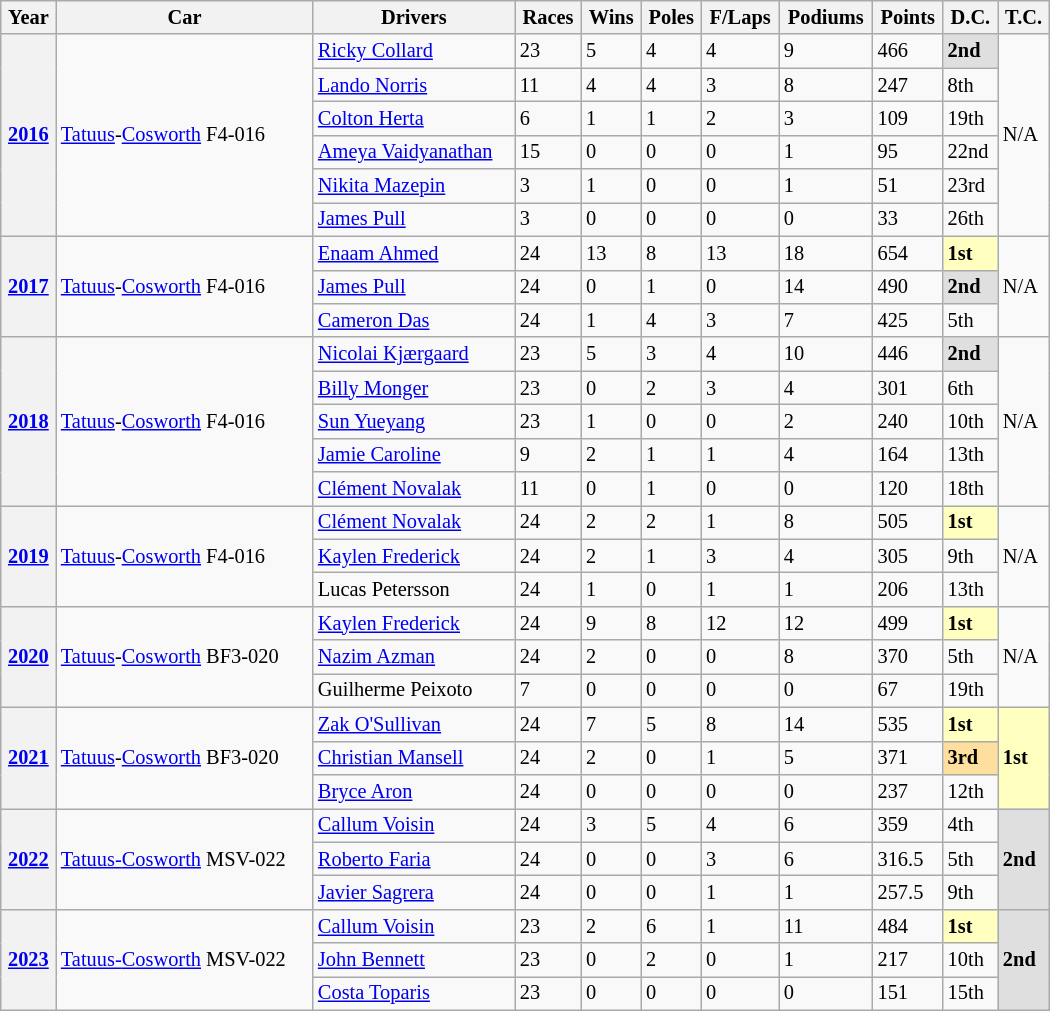<table class="wikitable" style="font-size:85%; width:700px">
<tr>
<th>Year</th>
<th>Car</th>
<th>Drivers</th>
<th>Races</th>
<th>Wins</th>
<th>Poles</th>
<th>F/Laps</th>
<th>Podiums</th>
<th>Points</th>
<th>D.C.</th>
<th>T.C.</th>
</tr>
<tr>
<th rowspan="6"><a href='#'>2016</a></th>
<td rowspan="6"><a href='#'>Tatuus</a>-<a href='#'>Cosworth</a> F4-016</td>
<td> <a href='#'>Ricky Collard</a></td>
<td>23</td>
<td>5</td>
<td>4</td>
<td>4</td>
<td>9</td>
<td>466</td>
<td style="background:#dfdfdf;"><strong>2nd</strong></td>
<td rowspan="6">N/A</td>
</tr>
<tr>
<td> <a href='#'>Lando Norris</a></td>
<td>11</td>
<td>4</td>
<td>4</td>
<td>3</td>
<td>8</td>
<td>247</td>
<td>8th</td>
</tr>
<tr>
<td> <a href='#'>Colton Herta</a></td>
<td>6</td>
<td>1</td>
<td>1</td>
<td>2</td>
<td>3</td>
<td>109</td>
<td>19th</td>
</tr>
<tr>
<td> <a href='#'>Ameya Vaidyanathan</a></td>
<td>15</td>
<td>0</td>
<td>0</td>
<td>0</td>
<td>1</td>
<td>95</td>
<td>22nd</td>
</tr>
<tr>
<td> <a href='#'>Nikita Mazepin</a></td>
<td>3</td>
<td>1</td>
<td>0</td>
<td>0</td>
<td>1</td>
<td>51</td>
<td>23rd</td>
</tr>
<tr>
<td> <a href='#'>James Pull</a></td>
<td>3</td>
<td>0</td>
<td>0</td>
<td>0</td>
<td>0</td>
<td>33</td>
<td>26th</td>
</tr>
<tr>
<th rowspan="3"><a href='#'>2017</a></th>
<td rowspan="3"><a href='#'>Tatuus</a>-<a href='#'>Cosworth</a> F4-016</td>
<td> <a href='#'>Enaam Ahmed</a></td>
<td>24</td>
<td>13</td>
<td>8</td>
<td>13</td>
<td>18</td>
<td>654</td>
<td style="background:#FFFFBF;"><strong>1st</strong></td>
<td rowspan="3">N/A</td>
</tr>
<tr>
<td> <a href='#'>James Pull</a></td>
<td>24</td>
<td>0</td>
<td>1</td>
<td>0</td>
<td>14</td>
<td>490</td>
<td style="background:#dfdfdf;"><strong>2nd</strong></td>
</tr>
<tr>
<td> <a href='#'>Cameron Das</a></td>
<td>24</td>
<td>1</td>
<td>4</td>
<td>3</td>
<td>7</td>
<td>425</td>
<td>5th</td>
</tr>
<tr>
<th rowspan="5"><a href='#'>2018</a></th>
<td rowspan="5"><a href='#'>Tatuus</a>-<a href='#'>Cosworth</a> F4-016</td>
<td> <a href='#'>Nicolai Kjærgaard</a></td>
<td>23</td>
<td>5</td>
<td>3</td>
<td>4</td>
<td>10</td>
<td>446</td>
<td style="background:#dfdfdf;"><strong>2nd</strong></td>
<td rowspan="5">N/A</td>
</tr>
<tr>
<td> <a href='#'>Billy Monger</a></td>
<td>23</td>
<td>0</td>
<td>2</td>
<td>3</td>
<td>4</td>
<td>301</td>
<td>6th</td>
</tr>
<tr>
<td> <a href='#'>Sun Yueyang</a></td>
<td>23</td>
<td>1</td>
<td>0</td>
<td>0</td>
<td>2</td>
<td>240</td>
<td>10th</td>
</tr>
<tr>
<td> <a href='#'>Jamie Caroline</a></td>
<td>9</td>
<td>2</td>
<td>1</td>
<td>1</td>
<td>4</td>
<td>164</td>
<td>13th</td>
</tr>
<tr>
<td> <a href='#'>Clément Novalak</a></td>
<td>11</td>
<td>0</td>
<td>1</td>
<td>0</td>
<td>0</td>
<td>120</td>
<td>18th</td>
</tr>
<tr>
<th rowspan="3"><a href='#'>2019</a></th>
<td rowspan="3"><a href='#'>Tatuus</a>-<a href='#'>Cosworth</a> F4-016</td>
<td> <a href='#'>Clément Novalak</a></td>
<td>24</td>
<td>2</td>
<td>2</td>
<td>1</td>
<td>8</td>
<td>505</td>
<td style="background:#FFFFBF;"><strong>1st</strong></td>
<td rowspan="3">N/A</td>
</tr>
<tr>
<td> <a href='#'>Kaylen Frederick</a></td>
<td>24</td>
<td>2</td>
<td>1</td>
<td>3</td>
<td>4</td>
<td>305</td>
<td>9th</td>
</tr>
<tr>
<td> Lucas Petersson</td>
<td>24</td>
<td>1</td>
<td>0</td>
<td>1</td>
<td>1</td>
<td>206</td>
<td>13th</td>
</tr>
<tr>
<th rowspan=3><a href='#'>2020</a></th>
<td rowspan=3><a href='#'>Tatuus</a>-<a href='#'>Cosworth</a> BF3-020</td>
<td> <a href='#'>Kaylen Frederick</a></td>
<td>24</td>
<td>9</td>
<td>8</td>
<td>12</td>
<td>12</td>
<td>499</td>
<td style="background:#FFFFBF;"><strong>1st</strong></td>
<td rowspan="3">N/A</td>
</tr>
<tr>
<td> <a href='#'>Nazim Azman</a></td>
<td>24</td>
<td>2</td>
<td>0</td>
<td>0</td>
<td>8</td>
<td>370</td>
<td>5th</td>
</tr>
<tr>
<td> Guilherme Peixoto</td>
<td>7</td>
<td>0</td>
<td>0</td>
<td>0</td>
<td>0</td>
<td>67</td>
<td>19th</td>
</tr>
<tr>
<th rowspan="3"><a href='#'>2021</a></th>
<td rowspan="3"><a href='#'>Tatuus</a>-<a href='#'>Cosworth</a> BF3-020</td>
<td> <a href='#'>Zak O'Sullivan</a></td>
<td>24</td>
<td>7</td>
<td>5</td>
<td>8</td>
<td>14</td>
<td>535</td>
<td style="background:#FFFFBF;"><strong>1st</strong></td>
<td rowspan="3" style="background:#FFFFBF;"><strong>1st</strong></td>
</tr>
<tr>
<td> <a href='#'>Christian Mansell</a></td>
<td>24</td>
<td>2</td>
<td>0</td>
<td>1</td>
<td>5</td>
<td>371</td>
<td style="background:#FFDF9F;"><strong>3rd</strong></td>
</tr>
<tr>
<td> <a href='#'>Bryce Aron</a></td>
<td>24</td>
<td>0</td>
<td>0</td>
<td>0</td>
<td>0</td>
<td>237</td>
<td>12th</td>
</tr>
<tr>
<th rowspan="3"><a href='#'>2022</a></th>
<td rowspan="3"><a href='#'>Tatuus-</a><a href='#'>Cosworth</a> MSV-022</td>
<td> <a href='#'>Callum Voisin</a></td>
<td>24</td>
<td>3</td>
<td>5</td>
<td>4</td>
<td>6</td>
<td>359</td>
<td>4th</td>
<td rowspan="3" style="background:#DFDFDF;"><strong>2nd</strong></td>
</tr>
<tr>
<td> <a href='#'>Roberto Faria</a></td>
<td>24</td>
<td>0</td>
<td>0</td>
<td>3</td>
<td>6</td>
<td>316.5</td>
<td>5th</td>
</tr>
<tr>
<td> <a href='#'>Javier Sagrera</a></td>
<td>24</td>
<td>0</td>
<td>0</td>
<td>1</td>
<td>1</td>
<td>257.5</td>
<td>9th</td>
</tr>
<tr>
<th rowspan="3"><a href='#'>2023</a></th>
<td rowspan="3"><a href='#'>Tatuus-</a><a href='#'>Cosworth</a> MSV-022</td>
<td> <a href='#'>Callum Voisin</a></td>
<td>23</td>
<td>2</td>
<td>6</td>
<td>1</td>
<td>11</td>
<td>484</td>
<td style="background:#FFFFBF;"><strong>1st</strong></td>
<td rowspan="3" style="background:#DFDFDF;"><strong>2nd</strong></td>
</tr>
<tr>
<td> <a href='#'>John Bennett</a></td>
<td>23</td>
<td>0</td>
<td>2</td>
<td>0</td>
<td>1</td>
<td>217</td>
<td>10th</td>
</tr>
<tr>
<td> <a href='#'>Costa Toparis</a></td>
<td>23</td>
<td>0</td>
<td>0</td>
<td>0</td>
<td>0</td>
<td>151</td>
<td>15th</td>
</tr>
</table>
